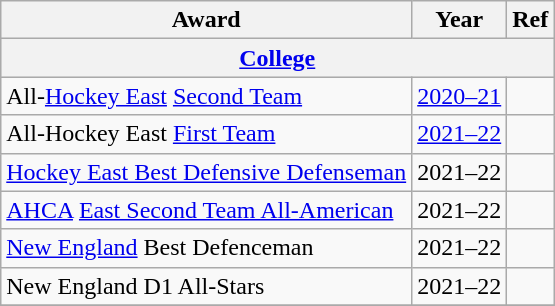<table class="wikitable">
<tr>
<th>Award</th>
<th>Year</th>
<th>Ref</th>
</tr>
<tr ALIGN="center" bgcolor="#e0e0e0">
<th colspan="3"><a href='#'>College</a></th>
</tr>
<tr>
<td>All-<a href='#'>Hockey East</a> <a href='#'>Second Team</a></td>
<td><a href='#'>2020–21</a></td>
<td></td>
</tr>
<tr>
<td>All-Hockey East <a href='#'>First Team</a></td>
<td><a href='#'>2021–22</a></td>
<td></td>
</tr>
<tr>
<td><a href='#'>Hockey East Best Defensive Defenseman</a></td>
<td>2021–22</td>
<td></td>
</tr>
<tr>
<td><a href='#'>AHCA</a> <a href='#'>East Second Team All-American</a></td>
<td>2021–22</td>
<td></td>
</tr>
<tr>
<td><a href='#'>New England</a> Best Defenceman</td>
<td>2021–22</td>
<td></td>
</tr>
<tr>
<td>New England D1 All-Stars</td>
<td>2021–22</td>
<td></td>
</tr>
<tr>
</tr>
</table>
